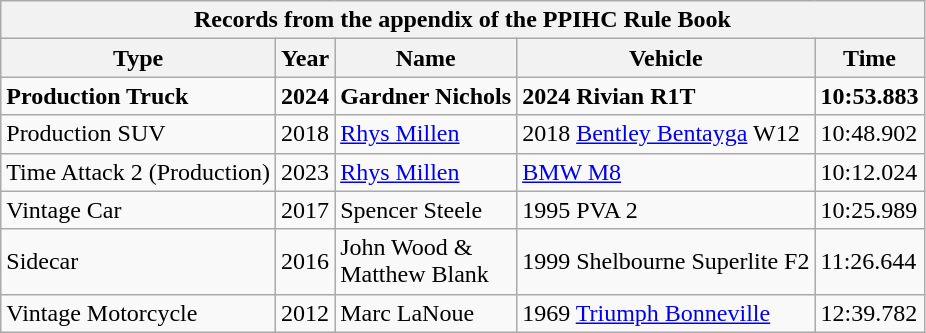<table class="wikitable sortable">
<tr>
<th colspan="5">Records from the appendix of the PPIHC Rule Book</th>
</tr>
<tr>
<th class="unsortable">Type</th>
<th>Year</th>
<th class="unsortable">Name</th>
<th class="unsortable">Vehicle</th>
<th>Time</th>
</tr>
<tr>
<td><strong>Production Truck</strong></td>
<td><strong>2024</strong></td>
<td><strong>Gardner Nichols</strong></td>
<td><strong>2024 Rivian R1T</strong></td>
<td><strong>10:53.883</strong></td>
</tr>
<tr>
<td>Production SUV</td>
<td>2018</td>
<td> <a href='#'>Rhys Millen</a></td>
<td>2018 <a href='#'>Bentley Bentayga</a> W12</td>
<td>10:48.902</td>
</tr>
<tr>
<td>Time Attack 2 (Production)</td>
<td>2023</td>
<td> <a href='#'>Rhys Millen</a></td>
<td><a href='#'>BMW M8</a></td>
<td>10:12.024</td>
</tr>
<tr>
<td>Vintage Car</td>
<td>2017</td>
<td>Spencer Steele</td>
<td>1995 PVA 2</td>
<td>10:25.989</td>
</tr>
<tr>
<td>Sidecar</td>
<td>2016</td>
<td>John Wood &<br>Matthew Blank</td>
<td>1999 Shelbourne Superlite F2</td>
<td>11:26.644</td>
</tr>
<tr>
<td>Vintage Motorcycle</td>
<td>2012</td>
<td>Marc LaNoue</td>
<td>1969 <a href='#'>Triumph Bonneville</a></td>
<td>12:39.782</td>
</tr>
</table>
